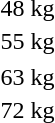<table>
<tr>
<td rowspan=2>48 kg<br></td>
<td rowspan=2></td>
<td rowspan=2></td>
<td></td>
</tr>
<tr>
<td></td>
</tr>
<tr>
<td rowspan=2>55 kg<br></td>
<td rowspan=2></td>
<td rowspan=2></td>
<td></td>
</tr>
<tr>
<td></td>
</tr>
<tr>
</tr>
<tr>
<td rowspan=2>63 kg<br></td>
<td rowspan=2></td>
<td rowspan=2></td>
<td></td>
</tr>
<tr>
<td></td>
</tr>
<tr>
<td rowspan=2>72 kg<br></td>
<td rowspan=2></td>
<td rowspan=2></td>
<td></td>
</tr>
<tr>
<td></td>
</tr>
</table>
